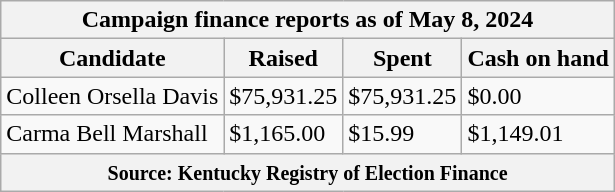<table class="wikitable sortable">
<tr>
<th colspan=4>Campaign finance reports as of May 8, 2024</th>
</tr>
<tr style="text-align:center;">
<th>Candidate</th>
<th>Raised</th>
<th>Spent</th>
<th>Cash on hand</th>
</tr>
<tr>
<td>Colleen Orsella Davis</td>
<td>$75,931.25</td>
<td>$75,931.25</td>
<td>$0.00</td>
</tr>
<tr>
<td>Carma Bell Marshall</td>
<td>$1,165.00</td>
<td>$15.99</td>
<td>$1,149.01</td>
</tr>
<tr>
<th colspan="4"><small>Source: Kentucky Registry of Election Finance</small></th>
</tr>
</table>
